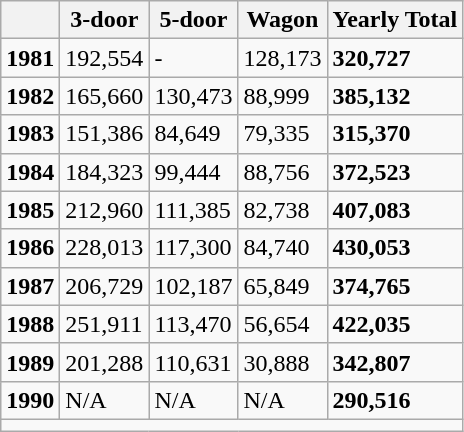<table class="wikitable">
<tr>
<th></th>
<th>3-door</th>
<th>5-door</th>
<th>Wagon</th>
<th>Yearly Total</th>
</tr>
<tr>
<td><strong>1981</strong></td>
<td>192,554</td>
<td>-</td>
<td>128,173</td>
<td><strong>320,727</strong></td>
</tr>
<tr>
<td><strong>1982</strong></td>
<td>165,660</td>
<td>130,473</td>
<td>88,999</td>
<td><strong>385,132</strong></td>
</tr>
<tr>
<td><strong>1983</strong></td>
<td>151,386</td>
<td>84,649</td>
<td>79,335</td>
<td><strong>315,370</strong></td>
</tr>
<tr>
<td><strong>1984</strong></td>
<td>184,323</td>
<td>99,444</td>
<td>88,756</td>
<td><strong>372,523</strong></td>
</tr>
<tr>
<td><strong>1985</strong></td>
<td>212,960</td>
<td>111,385</td>
<td>82,738</td>
<td><strong>407,083</strong></td>
</tr>
<tr>
<td><strong>1986</strong></td>
<td>228,013</td>
<td>117,300</td>
<td>84,740</td>
<td><strong>430,053</strong></td>
</tr>
<tr>
<td><strong>1987</strong></td>
<td>206,729</td>
<td>102,187</td>
<td>65,849</td>
<td><strong>374,765</strong></td>
</tr>
<tr>
<td><strong>1988</strong></td>
<td>251,911</td>
<td>113,470</td>
<td>56,654</td>
<td><strong>422,035</strong></td>
</tr>
<tr>
<td><strong>1989</strong></td>
<td>201,288</td>
<td>110,631</td>
<td>30,888</td>
<td><strong>342,807</strong></td>
</tr>
<tr>
<td><strong>1990</strong></td>
<td>N/A</td>
<td>N/A</td>
<td>N/A</td>
<td><strong>290,516</strong></td>
</tr>
<tr>
<td colspan="5"></td>
</tr>
</table>
